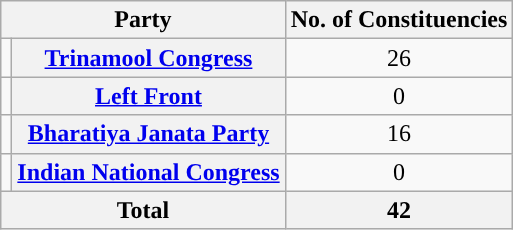<table class="wikitable" style="text-align:center">
<tr>
<th colspan=2>Party</th>
<th>No. of Constituencies</th>
</tr>
<tr>
<td></td>
<th><a href='#'>Trinamool Congress</a></th>
<td>26</td>
</tr>
<tr>
<td></td>
<th><a href='#'>Left Front</a></th>
<td>0</td>
</tr>
<tr>
<td></td>
<th><a href='#'>Bharatiya Janata Party</a></th>
<td>16</td>
</tr>
<tr>
<td></td>
<th><a href='#'>Indian National Congress</a></th>
<td>0</td>
</tr>
<tr>
<th colspan=2>Total</th>
<th colspan=2>42</th>
</tr>
</table>
